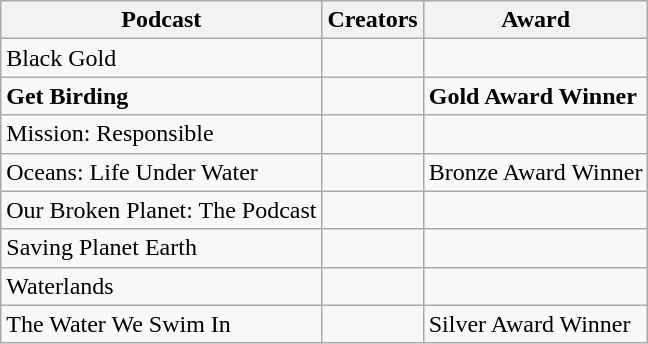<table class="wikitable">
<tr>
<th>Podcast</th>
<th>Creators</th>
<th>Award</th>
</tr>
<tr>
<td>Black Gold</td>
<td></td>
<td></td>
</tr>
<tr>
<td><strong>Get Birding</strong></td>
<td></td>
<td><strong>Gold Award Winner</strong></td>
</tr>
<tr>
<td>Mission: Responsible</td>
<td></td>
<td></td>
</tr>
<tr>
<td>Oceans: Life Under Water</td>
<td></td>
<td>Bronze Award Winner</td>
</tr>
<tr>
<td>Our Broken Planet: The Podcast</td>
<td></td>
<td></td>
</tr>
<tr>
<td>Saving Planet Earth</td>
<td></td>
<td></td>
</tr>
<tr>
<td>Waterlands</td>
<td></td>
<td></td>
</tr>
<tr>
<td>The Water We Swim In</td>
<td></td>
<td>Silver Award Winner</td>
</tr>
</table>
